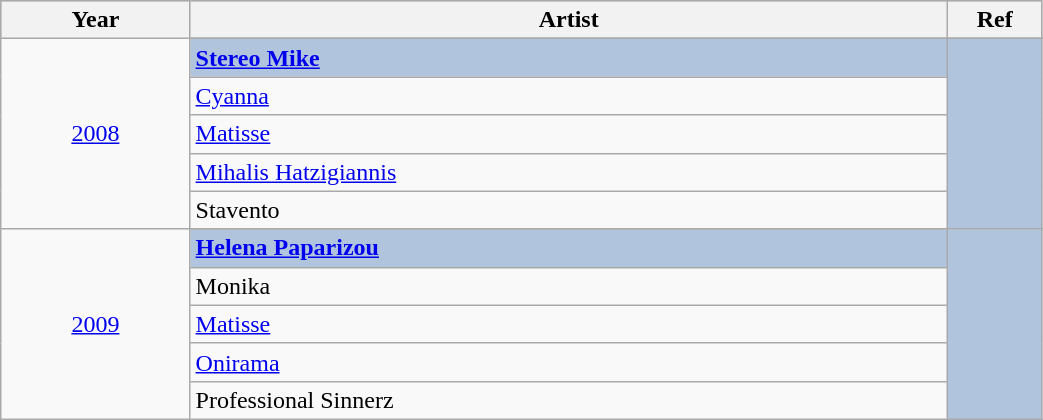<table class="wikitable" style="width:55%;">
<tr style="background:#bebebe;">
<th style="width:10%;">Year</th>
<th style="width:40%;">Artist</th>
<th style="width:5%;">Ref</th>
</tr>
<tr>
<td rowspan="6" align="center"><a href='#'>2008</a></td>
</tr>
<tr style="background:#B0C4DE">
<td><strong><a href='#'>Stereo Mike</a></strong></td>
<td rowspan="6" align="center"></td>
</tr>
<tr>
<td><a href='#'>Cyanna</a></td>
</tr>
<tr>
<td><a href='#'>Matisse</a></td>
</tr>
<tr>
<td><a href='#'>Mihalis Hatzigiannis</a></td>
</tr>
<tr>
<td>Stavento</td>
</tr>
<tr>
<td rowspan="6" align="center"><a href='#'>2009</a></td>
</tr>
<tr style="background:#B0C4DE">
<td><strong><a href='#'>Helena Paparizou</a></strong></td>
<td rowspan="6" align="center"></td>
</tr>
<tr>
<td>Monika</td>
</tr>
<tr>
<td><a href='#'>Matisse</a></td>
</tr>
<tr>
<td><a href='#'>Onirama</a></td>
</tr>
<tr>
<td>Professional Sinnerz</td>
</tr>
</table>
